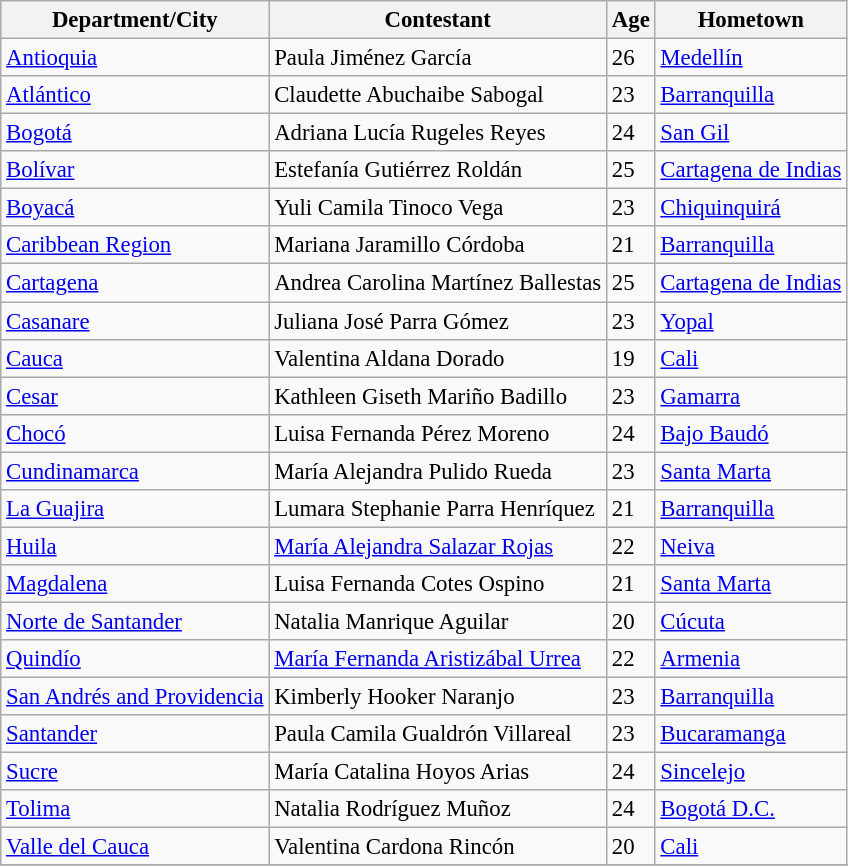<table class="wikitable sortable" style="font-size: 95%;">
<tr>
<th>Department/City</th>
<th>Contestant</th>
<th>Age</th>
<th>Hometown</th>
</tr>
<tr>
<td><a href='#'>Antioquia</a></td>
<td>Paula Jiménez García</td>
<td>26</td>
<td><a href='#'>Medellín</a></td>
</tr>
<tr>
<td><a href='#'>Atlántico</a></td>
<td>Claudette Abuchaibe Sabogal</td>
<td>23</td>
<td><a href='#'>Barranquilla</a></td>
</tr>
<tr>
<td><a href='#'>Bogotá</a></td>
<td>Adriana Lucía Rugeles Reyes</td>
<td>24</td>
<td><a href='#'>San Gil</a></td>
</tr>
<tr>
<td><a href='#'>Bolívar</a></td>
<td>Estefanía Gutiérrez Roldán</td>
<td>25</td>
<td><a href='#'>Cartagena de Indias</a></td>
</tr>
<tr>
<td><a href='#'>Boyacá</a></td>
<td>Yuli Camila Tinoco Vega</td>
<td>23</td>
<td><a href='#'>Chiquinquirá</a></td>
</tr>
<tr>
<td><a href='#'>Caribbean Region</a></td>
<td>Mariana Jaramillo Córdoba</td>
<td>21</td>
<td><a href='#'>Barranquilla</a></td>
</tr>
<tr>
<td><a href='#'>Cartagena</a></td>
<td>Andrea Carolina Martínez Ballestas</td>
<td>25</td>
<td><a href='#'>Cartagena de Indias</a></td>
</tr>
<tr>
<td><a href='#'>Casanare</a></td>
<td>Juliana José Parra Gómez</td>
<td>23</td>
<td><a href='#'>Yopal</a></td>
</tr>
<tr>
<td><a href='#'>Cauca</a></td>
<td>Valentina Aldana Dorado</td>
<td>19</td>
<td><a href='#'>Cali</a></td>
</tr>
<tr>
<td><a href='#'>Cesar</a></td>
<td>Kathleen Giseth Mariño Badillo</td>
<td>23</td>
<td><a href='#'>Gamarra</a></td>
</tr>
<tr>
<td><a href='#'>Chocó</a></td>
<td>Luisa Fernanda Pérez Moreno</td>
<td>24</td>
<td><a href='#'>Bajo Baudó</a></td>
</tr>
<tr>
<td><a href='#'>Cundinamarca</a></td>
<td>María Alejandra Pulido Rueda</td>
<td>23</td>
<td><a href='#'>Santa Marta</a></td>
</tr>
<tr>
<td><a href='#'>La Guajira</a></td>
<td>Lumara Stephanie Parra Henríquez</td>
<td>21</td>
<td><a href='#'>Barranquilla</a></td>
</tr>
<tr>
<td><a href='#'>Huila</a></td>
<td><a href='#'>María Alejandra Salazar Rojas</a></td>
<td>22</td>
<td><a href='#'>Neiva</a></td>
</tr>
<tr>
<td><a href='#'>Magdalena</a></td>
<td>Luisa Fernanda Cotes Ospino</td>
<td>21</td>
<td><a href='#'>Santa Marta</a></td>
</tr>
<tr>
<td><a href='#'>Norte de Santander</a></td>
<td>Natalia Manrique Aguilar</td>
<td>20</td>
<td><a href='#'>Cúcuta</a></td>
</tr>
<tr>
<td><a href='#'>Quindío</a></td>
<td><a href='#'>María Fernanda Aristizábal Urrea</a></td>
<td>22</td>
<td><a href='#'>Armenia</a></td>
</tr>
<tr>
<td><a href='#'>San Andrés and Providencia</a></td>
<td>Kimberly Hooker Naranjo</td>
<td>23</td>
<td><a href='#'>Barranquilla</a></td>
</tr>
<tr>
<td><a href='#'>Santander</a></td>
<td>Paula Camila Gualdrón Villareal</td>
<td>23</td>
<td><a href='#'>Bucaramanga</a></td>
</tr>
<tr>
<td><a href='#'>Sucre</a></td>
<td>María Catalina Hoyos Arias</td>
<td>24</td>
<td><a href='#'>Sincelejo</a></td>
</tr>
<tr>
<td><a href='#'>Tolima</a></td>
<td>Natalia Rodríguez Muñoz</td>
<td>24</td>
<td><a href='#'>Bogotá D.C.</a></td>
</tr>
<tr>
<td><a href='#'>Valle del Cauca</a></td>
<td>Valentina Cardona Rincón</td>
<td>20</td>
<td><a href='#'>Cali</a></td>
</tr>
<tr>
</tr>
</table>
